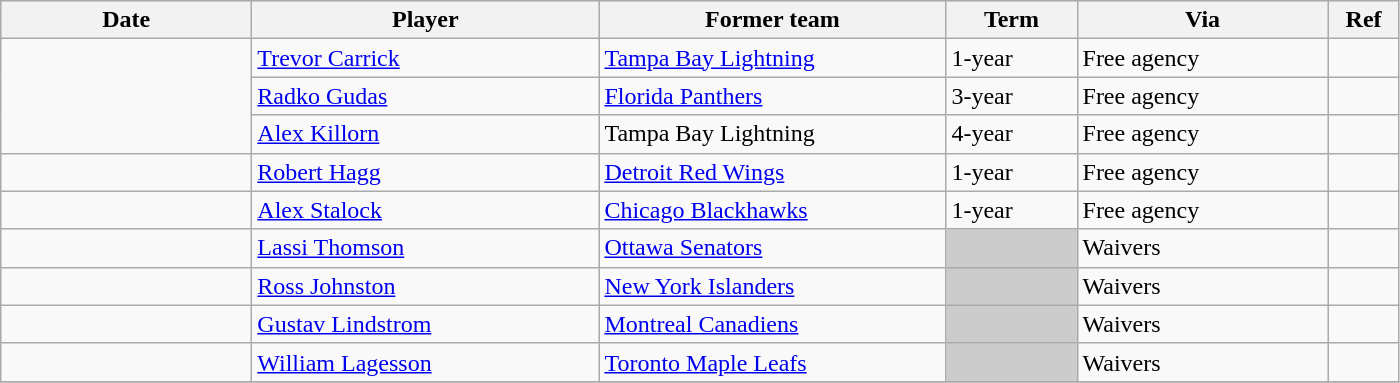<table class="wikitable">
<tr style="background:#ddd; text-align:center;">
<th style="width: 10em;">Date</th>
<th style="width: 14em;">Player</th>
<th style="width: 14em;">Former team</th>
<th style="width: 5em;">Term</th>
<th style="width: 10em;">Via</th>
<th style="width: 2.5em;">Ref</th>
</tr>
<tr>
<td rowspan=3></td>
<td><a href='#'>Trevor Carrick</a></td>
<td><a href='#'>Tampa Bay Lightning</a></td>
<td>1-year</td>
<td>Free agency</td>
<td></td>
</tr>
<tr>
<td><a href='#'>Radko Gudas</a></td>
<td><a href='#'>Florida Panthers</a></td>
<td>3-year</td>
<td>Free agency</td>
<td></td>
</tr>
<tr>
<td><a href='#'>Alex Killorn</a></td>
<td>Tampa Bay Lightning</td>
<td>4-year</td>
<td>Free agency</td>
<td></td>
</tr>
<tr>
<td></td>
<td><a href='#'>Robert Hagg</a></td>
<td><a href='#'>Detroit Red Wings</a></td>
<td>1-year</td>
<td>Free agency</td>
<td></td>
</tr>
<tr>
<td></td>
<td><a href='#'>Alex Stalock</a></td>
<td><a href='#'>Chicago Blackhawks</a></td>
<td>1-year</td>
<td>Free agency</td>
<td></td>
</tr>
<tr>
<td></td>
<td><a href='#'>Lassi Thomson</a></td>
<td><a href='#'>Ottawa Senators</a></td>
<td style="background:#ccc;"></td>
<td>Waivers</td>
<td></td>
</tr>
<tr>
<td></td>
<td><a href='#'>Ross Johnston</a></td>
<td><a href='#'>New York Islanders</a></td>
<td style="background:#ccc;"></td>
<td>Waivers</td>
<td></td>
</tr>
<tr>
<td></td>
<td><a href='#'>Gustav Lindstrom</a></td>
<td><a href='#'>Montreal Canadiens</a></td>
<td style="background:#ccc;"></td>
<td>Waivers</td>
<td></td>
</tr>
<tr>
<td></td>
<td><a href='#'>William Lagesson</a></td>
<td><a href='#'>Toronto Maple Leafs</a></td>
<td style="background:#ccc;"></td>
<td>Waivers</td>
<td></td>
</tr>
<tr>
</tr>
</table>
